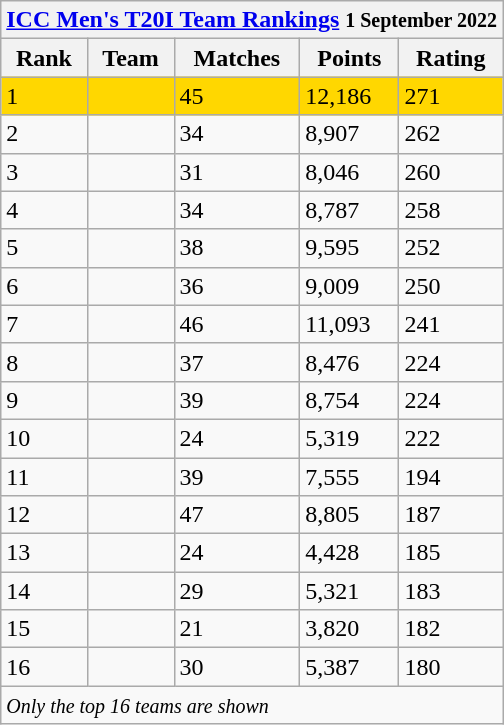<table class="wikitable" stp;">
<tr>
<th colspan="5"><a href='#'>ICC Men's T20I Team Rankings</a> <small>1 September 2022</small></th>
</tr>
<tr>
<th>Rank</th>
<th>Team</th>
<th>Matches</th>
<th>Points</th>
<th>Rating</th>
</tr>
<tr style="background:gold">
<td>1</td>
<td style=text-align:left;></td>
<td>45</td>
<td>12,186</td>
<td>271</td>
</tr>
<tr>
<td>2</td>
<td style=text-align:left;></td>
<td>34</td>
<td>8,907</td>
<td>262</td>
</tr>
<tr>
<td>3</td>
<td style=text-align:left;></td>
<td>31</td>
<td>8,046</td>
<td>260</td>
</tr>
<tr>
<td>4</td>
<td style=text-align:left;></td>
<td>34</td>
<td>8,787</td>
<td>258</td>
</tr>
<tr>
<td>5</td>
<td style=text-align:left;></td>
<td>38</td>
<td>9,595</td>
<td>252</td>
</tr>
<tr>
<td>6</td>
<td style=text-align:left;></td>
<td>36</td>
<td>9,009</td>
<td>250</td>
</tr>
<tr>
<td>7</td>
<td style=text-align:left;></td>
<td>46</td>
<td>11,093</td>
<td>241</td>
</tr>
<tr>
<td>8</td>
<td style=text-align:left;></td>
<td>37</td>
<td>8,476</td>
<td>224</td>
</tr>
<tr>
<td>9</td>
<td style=text-align:left;></td>
<td>39</td>
<td>8,754</td>
<td>224</td>
</tr>
<tr>
<td>10</td>
<td style=text-align:left;></td>
<td>24</td>
<td>5,319</td>
<td>222</td>
</tr>
<tr>
<td>11</td>
<td style=text-align:left;></td>
<td>39</td>
<td>7,555</td>
<td>194</td>
</tr>
<tr>
<td>12</td>
<td style=text-align:left;></td>
<td>47</td>
<td>8,805</td>
<td>187</td>
</tr>
<tr>
<td>13</td>
<td style=text-align:left;></td>
<td>24</td>
<td>4,428</td>
<td>185</td>
</tr>
<tr>
<td>14</td>
<td style=text-align:left;></td>
<td>29</td>
<td>5,321</td>
<td>183</td>
</tr>
<tr>
<td>15</td>
<td style=text-align:left;></td>
<td>21</td>
<td>3,820</td>
<td>182</td>
</tr>
<tr>
<td>16</td>
<td style=text-align:left;></td>
<td>30</td>
<td>5,387</td>
<td>180</td>
</tr>
<tr>
<td colspan="5"><small><em>Only the top 16 teams are shown</em></small></td>
</tr>
</table>
